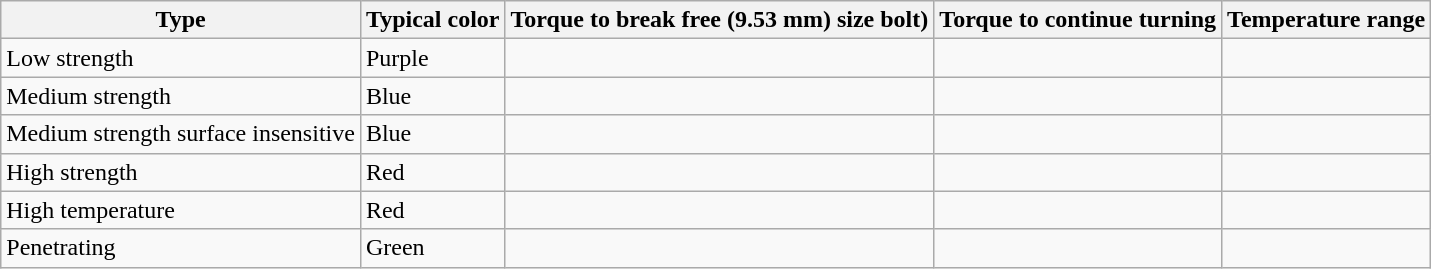<table class="wikitable">
<tr>
<th>Type</th>
<th>Typical color</th>
<th>Torque to break free (9.53 mm) size bolt)</th>
<th>Torque to continue turning</th>
<th>Temperature range</th>
</tr>
<tr>
<td>Low strength</td>
<td> Purple</td>
<td></td>
<td></td>
<td></td>
</tr>
<tr>
<td>Medium strength</td>
<td> Blue</td>
<td></td>
<td></td>
<td></td>
</tr>
<tr>
<td>Medium strength surface insensitive</td>
<td> Blue</td>
<td></td>
<td></td>
<td></td>
</tr>
<tr>
<td>High strength</td>
<td> Red</td>
<td></td>
<td></td>
<td></td>
</tr>
<tr>
<td>High temperature</td>
<td> Red</td>
<td></td>
<td></td>
<td></td>
</tr>
<tr>
<td>Penetrating</td>
<td> Green</td>
<td></td>
<td></td>
<td></td>
</tr>
</table>
